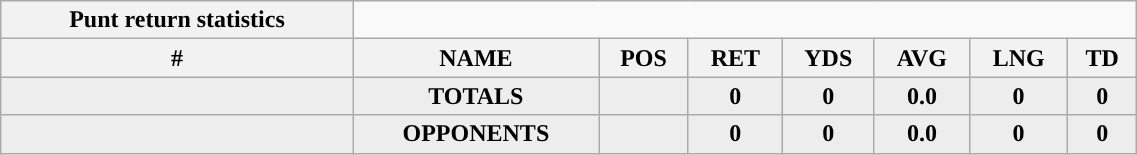<table style="width:60%; text-align:center;" class="wikitable collapsible collapsed">
<tr>
<th style="text-align:center; ">Punt return statistics</th>
</tr>
<tr>
<th>#</th>
<th>NAME</th>
<th>POS</th>
<th>RET</th>
<th>YDS</th>
<th>AVG</th>
<th>LNG</th>
<th>TD</th>
</tr>
<tr style="background-color:#ededed;">
<td></td>
<td><strong>TOTALS</strong></td>
<td></td>
<td><strong>0</strong></td>
<td><strong>0</strong></td>
<td><strong>0.0</strong></td>
<td><strong>0</strong></td>
<td><strong>0</strong></td>
</tr>
<tr style="background-color:#ededed;">
<td></td>
<td><strong>OPPONENTS</strong></td>
<td></td>
<td><strong>0</strong></td>
<td><strong>0</strong></td>
<td><strong>0.0</strong></td>
<td><strong>0</strong></td>
<td><strong>0</strong></td>
</tr>
</table>
